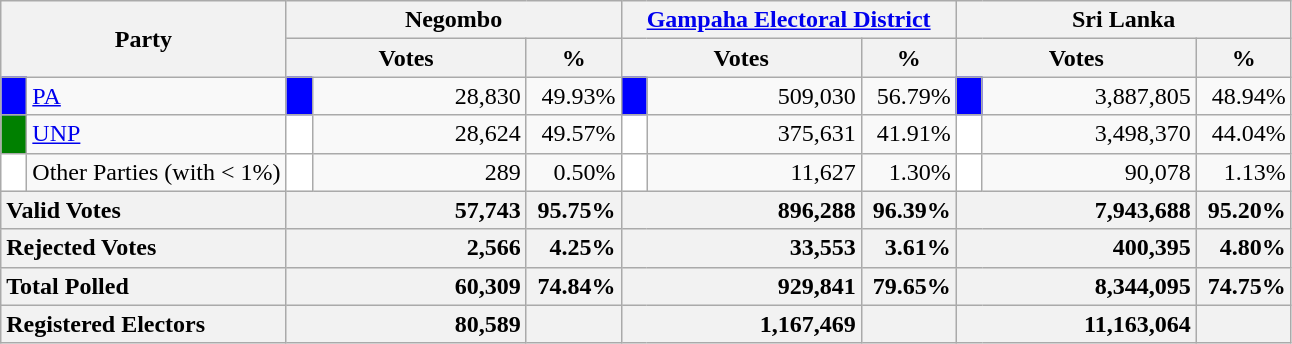<table class="wikitable">
<tr>
<th colspan="2" width="144px"rowspan="2">Party</th>
<th colspan="3" width="216px">Negombo</th>
<th colspan="3" width="216px"><a href='#'>Gampaha Electoral District</a></th>
<th colspan="3" width="216px">Sri Lanka</th>
</tr>
<tr>
<th colspan="2" width="144px">Votes</th>
<th>%</th>
<th colspan="2" width="144px">Votes</th>
<th>%</th>
<th colspan="2" width="144px">Votes</th>
<th>%</th>
</tr>
<tr>
<td style="background-color:blue;" width="10px"></td>
<td style="text-align:left;"><a href='#'>PA</a></td>
<td style="background-color:blue;" width="10px"></td>
<td style="text-align:right;">28,830</td>
<td style="text-align:right;">49.93%</td>
<td style="background-color:blue;" width="10px"></td>
<td style="text-align:right;">509,030</td>
<td style="text-align:right;">56.79%</td>
<td style="background-color:blue;" width="10px"></td>
<td style="text-align:right;">3,887,805</td>
<td style="text-align:right;">48.94%</td>
</tr>
<tr>
<td style="background-color:green;" width="10px"></td>
<td style="text-align:left;"><a href='#'>UNP</a></td>
<td style="background-color:white;" width="10px"></td>
<td style="text-align:right;">28,624</td>
<td style="text-align:right;">49.57%</td>
<td style="background-color:white;" width="10px"></td>
<td style="text-align:right;">375,631</td>
<td style="text-align:right;">41.91%</td>
<td style="background-color:white;" width="10px"></td>
<td style="text-align:right;">3,498,370</td>
<td style="text-align:right;">44.04%</td>
</tr>
<tr>
<td style="background-color:white;" width="10px"></td>
<td style="text-align:left;">Other Parties (with < 1%)</td>
<td style="background-color:white;" width="10px"></td>
<td style="text-align:right;">289</td>
<td style="text-align:right;">0.50%</td>
<td style="background-color:white;" width="10px"></td>
<td style="text-align:right;">11,627</td>
<td style="text-align:right;">1.30%</td>
<td style="background-color:white;" width="10px"></td>
<td style="text-align:right;">90,078</td>
<td style="text-align:right;">1.13%</td>
</tr>
<tr>
<th colspan="2" width="144px"style="text-align:left;">Valid Votes</th>
<th style="text-align:right;"colspan="2" width="144px">57,743</th>
<th style="text-align:right;">95.75%</th>
<th style="text-align:right;"colspan="2" width="144px">896,288</th>
<th style="text-align:right;">96.39%</th>
<th style="text-align:right;"colspan="2" width="144px">7,943,688</th>
<th style="text-align:right;">95.20%</th>
</tr>
<tr>
<th colspan="2" width="144px"style="text-align:left;">Rejected Votes</th>
<th style="text-align:right;"colspan="2" width="144px">2,566</th>
<th style="text-align:right;">4.25%</th>
<th style="text-align:right;"colspan="2" width="144px">33,553</th>
<th style="text-align:right;">3.61%</th>
<th style="text-align:right;"colspan="2" width="144px">400,395</th>
<th style="text-align:right;">4.80%</th>
</tr>
<tr>
<th colspan="2" width="144px"style="text-align:left;">Total Polled</th>
<th style="text-align:right;"colspan="2" width="144px">60,309</th>
<th style="text-align:right;">74.84%</th>
<th style="text-align:right;"colspan="2" width="144px">929,841</th>
<th style="text-align:right;">79.65%</th>
<th style="text-align:right;"colspan="2" width="144px">8,344,095</th>
<th style="text-align:right;">74.75%</th>
</tr>
<tr>
<th colspan="2" width="144px"style="text-align:left;">Registered Electors</th>
<th style="text-align:right;"colspan="2" width="144px">80,589</th>
<th></th>
<th style="text-align:right;"colspan="2" width="144px">1,167,469</th>
<th></th>
<th style="text-align:right;"colspan="2" width="144px">11,163,064</th>
<th></th>
</tr>
</table>
